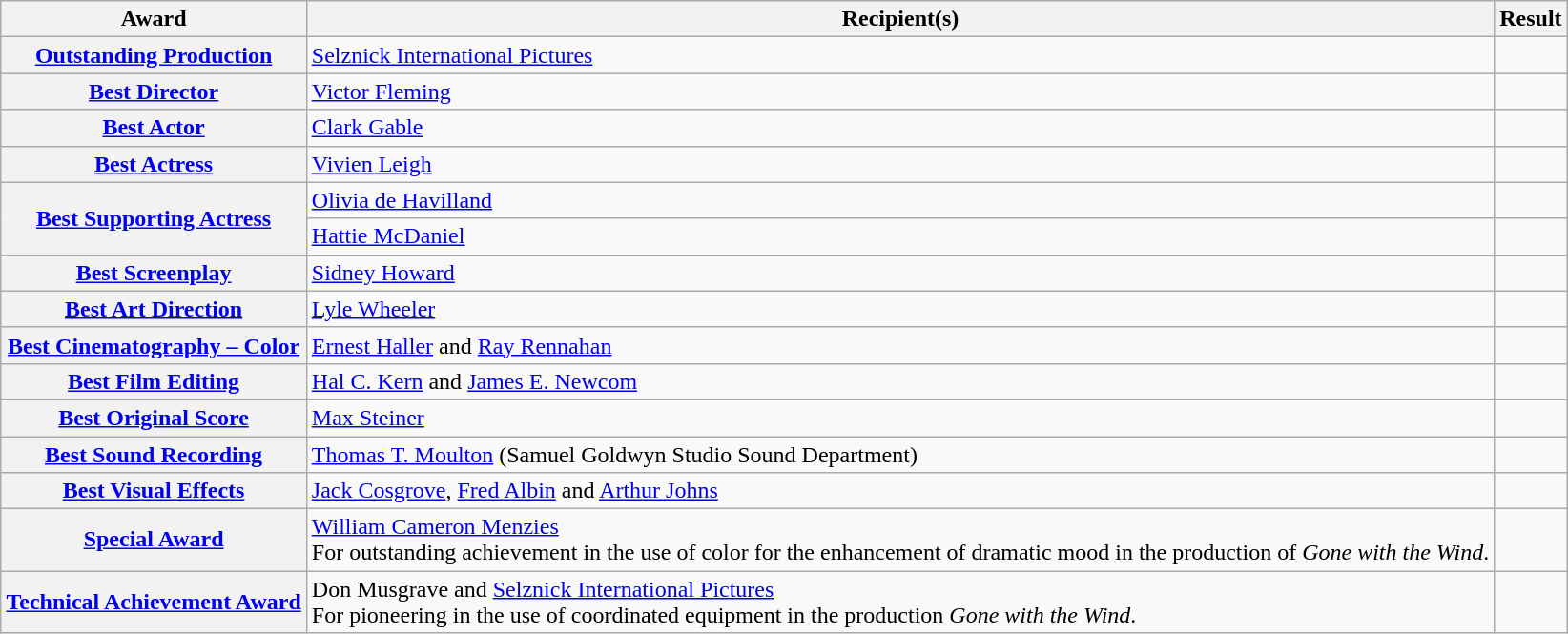<table class="wikitable plainrowheaders" style="margin:auto; margin:auto;">
<tr>
<th scope="col">Award</th>
<th scope="col">Recipient(s)</th>
<th scope="col">Result</th>
</tr>
<tr>
<th scope="row"><a href='#'>Outstanding Production</a></th>
<td><a href='#'>Selznick International Pictures</a></td>
<td></td>
</tr>
<tr>
<th scope="row"><a href='#'>Best Director</a></th>
<td><a href='#'>Victor Fleming</a></td>
<td></td>
</tr>
<tr>
<th scope="row"><a href='#'>Best Actor</a></th>
<td><a href='#'>Clark Gable</a></td>
<td></td>
</tr>
<tr>
<th scope="row"><a href='#'>Best Actress</a></th>
<td><a href='#'>Vivien Leigh</a></td>
<td></td>
</tr>
<tr>
<th scope="row" rowspan="2"><a href='#'>Best Supporting Actress</a></th>
<td><a href='#'>Olivia de Havilland</a></td>
<td></td>
</tr>
<tr>
<td><a href='#'>Hattie McDaniel</a></td>
<td></td>
</tr>
<tr>
<th scope="row"><a href='#'>Best Screenplay</a></th>
<td><a href='#'>Sidney Howard</a></td>
<td></td>
</tr>
<tr>
<th scope="row"><a href='#'>Best Art Direction</a></th>
<td><a href='#'>Lyle Wheeler</a></td>
<td></td>
</tr>
<tr>
<th scope="row"><a href='#'>Best Cinematography – Color</a></th>
<td><a href='#'>Ernest Haller</a> and <a href='#'>Ray Rennahan</a></td>
<td></td>
</tr>
<tr>
<th scope="row"><a href='#'>Best Film Editing</a></th>
<td><a href='#'>Hal C. Kern</a> and <a href='#'>James E. Newcom</a></td>
<td></td>
</tr>
<tr>
<th scope="row"><a href='#'>Best Original Score</a></th>
<td><a href='#'>Max Steiner</a></td>
<td></td>
</tr>
<tr>
<th scope="row"><a href='#'>Best Sound Recording</a></th>
<td><a href='#'>Thomas T. Moulton</a> (Samuel Goldwyn Studio Sound Department)</td>
<td></td>
</tr>
<tr>
<th scope="row"><a href='#'>Best Visual Effects</a></th>
<td><a href='#'>Jack Cosgrove</a>, <a href='#'>Fred Albin</a> and <a href='#'>Arthur Johns</a></td>
<td></td>
</tr>
<tr>
<th scope="row"><a href='#'>Special Award</a></th>
<td><a href='#'>William Cameron Menzies</a> <br> For outstanding achievement in the use of color for the enhancement of dramatic mood in the production of <em>Gone with the Wind</em>.</td>
<td></td>
</tr>
<tr>
<th scope="row"><a href='#'>Technical Achievement Award</a></th>
<td>Don Musgrave and <a href='#'>Selznick International Pictures</a> <br> For pioneering in the use of coordinated equipment in the production <em>Gone with the Wind</em>.</td>
<td></td>
</tr>
</table>
